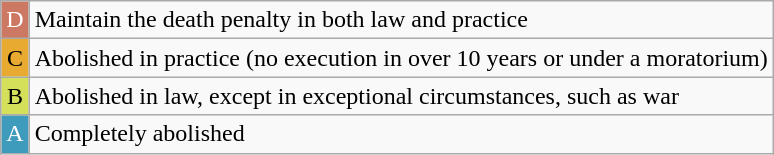<table class="wikitable">
<tr>
<td style="background:#CC7862;color:#FFF;text-align:center">D</td>
<td>Maintain the death penalty in both law and practice</td>
</tr>
<tr>
<td style="background:#E8AA30;text-align:center">C</td>
<td>Abolished in practice (no execution in over 10 years or under a moratorium)</td>
</tr>
<tr>
<td style="background:#D4DF5A;text-align:center">B</td>
<td>Abolished in law, except in exceptional circumstances, such as war</td>
</tr>
<tr>
<td style="background:#3F9BBB;color:#FFF;text-align:center">A</td>
<td>Completely abolished</td>
</tr>
</table>
